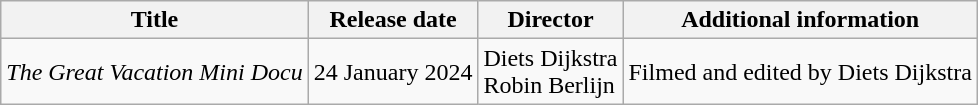<table class="wikitable">
<tr>
<th>Title</th>
<th>Release date</th>
<th>Director</th>
<th>Additional information</th>
</tr>
<tr>
<td><em>The Great Vacation Mini Docu</em></td>
<td>24 January 2024</td>
<td>Diets Dijkstra<br>Robin Berlijn</td>
<td>Filmed and edited by Diets Dijkstra</td>
</tr>
</table>
